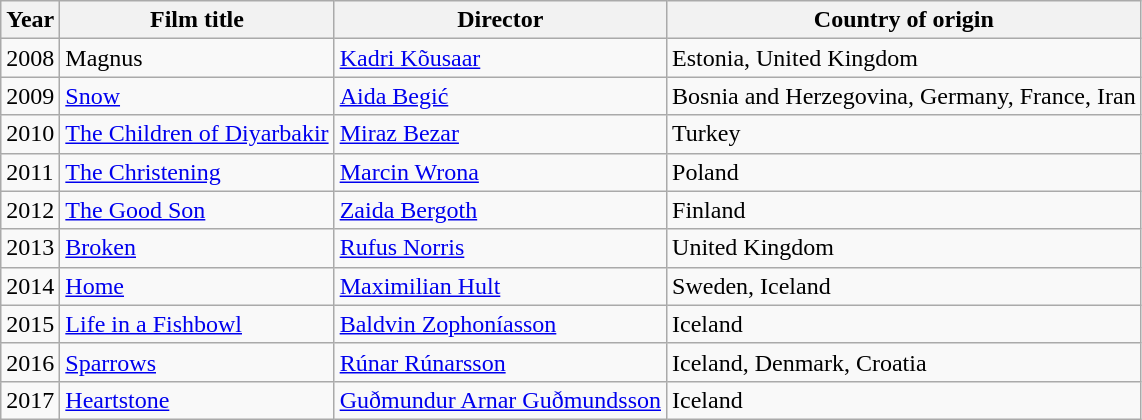<table class="wikitable sortable">
<tr>
<th>Year</th>
<th>Film title</th>
<th>Director</th>
<th>Country of origin</th>
</tr>
<tr>
<td>2008</td>
<td>Magnus</td>
<td><a href='#'>Kadri Kõusaar</a></td>
<td>Estonia, United Kingdom</td>
</tr>
<tr>
<td>2009</td>
<td><a href='#'>Snow</a></td>
<td><a href='#'>Aida Begić</a></td>
<td>Bosnia and Herzegovina, Germany, France, Iran</td>
</tr>
<tr>
<td>2010</td>
<td><a href='#'>The Children of Diyarbakir</a></td>
<td><a href='#'>Miraz Bezar</a></td>
<td>Turkey</td>
</tr>
<tr>
<td>2011</td>
<td><a href='#'>The Christening</a></td>
<td><a href='#'>Marcin Wrona</a></td>
<td>Poland</td>
</tr>
<tr>
<td>2012</td>
<td><a href='#'>The Good Son</a></td>
<td><a href='#'>Zaida Bergoth</a></td>
<td>Finland</td>
</tr>
<tr>
<td>2013</td>
<td><a href='#'>Broken</a></td>
<td><a href='#'>Rufus Norris</a></td>
<td>United Kingdom</td>
</tr>
<tr>
<td>2014</td>
<td><a href='#'>Home</a></td>
<td><a href='#'>Maximilian Hult</a></td>
<td>Sweden, Iceland</td>
</tr>
<tr>
<td>2015</td>
<td><a href='#'>Life in a Fishbowl</a></td>
<td><a href='#'>Baldvin Zophoníasson</a></td>
<td>Iceland</td>
</tr>
<tr>
<td>2016</td>
<td><a href='#'>Sparrows</a></td>
<td><a href='#'>Rúnar Rúnarsson</a></td>
<td>Iceland, Denmark, Croatia</td>
</tr>
<tr>
<td>2017</td>
<td><a href='#'>Heartstone</a></td>
<td><a href='#'>Guðmundur Arnar Guðmundsson</a></td>
<td>Iceland</td>
</tr>
</table>
